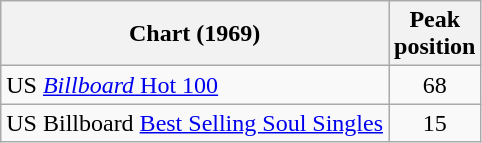<table class="wikitable sortable">
<tr>
<th>Chart (1969)</th>
<th>Peak<br>position</th>
</tr>
<tr>
<td align="left">US <a href='#'><em>Billboard</em> Hot 100</a></td>
<td align="center">68</td>
</tr>
<tr>
<td align="left">US  Billboard <a href='#'>Best Selling Soul Singles</a></td>
<td align="center">15</td>
</tr>
</table>
